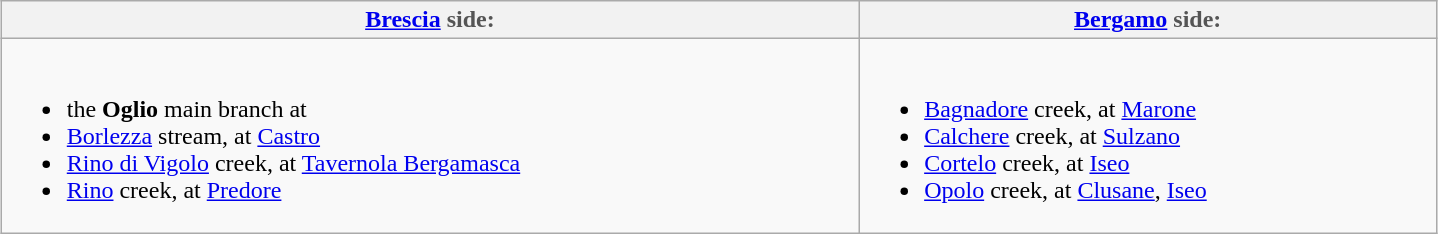<table width="958" class="wikitable" style="margin-left: auto; margin-right: auto; border: none;">
<tr style="font-weight:bold;color:#555;">
<th><a href='#'>Brescia</a> side:</th>
<th><a href='#'>Bergamo</a> side:</th>
</tr>
<tr>
<td valign="top"><br><ul><li>the <strong>Oglio</strong> main branch at </li><li><a href='#'>Borlezza</a> stream, at <a href='#'>Castro</a> </li><li><a href='#'>Rino di Vigolo</a> creek, at <a href='#'>Tavernola Bergamasca</a> </li><li><a href='#'>Rino</a> creek, at <a href='#'>Predore</a> </li></ul></td>
<td valign="top"><br><ul><li><a href='#'>Bagnadore</a> creek, at <a href='#'>Marone</a> </li><li><a href='#'>Calchere</a> creek, at <a href='#'>Sulzano</a> </li><li><a href='#'>Cortelo</a> creek, at <a href='#'>Iseo</a> </li><li><a href='#'>Opolo</a> creek, at <a href='#'>Clusane</a>, <a href='#'>Iseo</a> </li></ul></td>
</tr>
</table>
